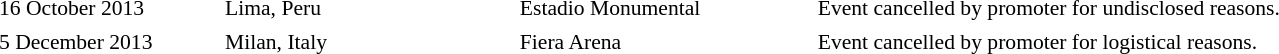<table cellpadding="2" style="border:0 solid darkgrey; font-size:90%">
<tr>
<th style="width:150px;"></th>
<th style="width:200px;"></th>
<th style="width:200px;"></th>
<th style="width:750px;"></th>
</tr>
<tr border="0"|->
<td>16 October 2013</td>
<td>Lima, Peru</td>
<td>Estadio Monumental</td>
<td>Event cancelled by promoter for undisclosed reasons.</td>
</tr>
<tr>
<td>5 December 2013</td>
<td>Milan, Italy</td>
<td>Fiera Arena</td>
<td>Event cancelled by promoter for logistical reasons.</td>
</tr>
</table>
